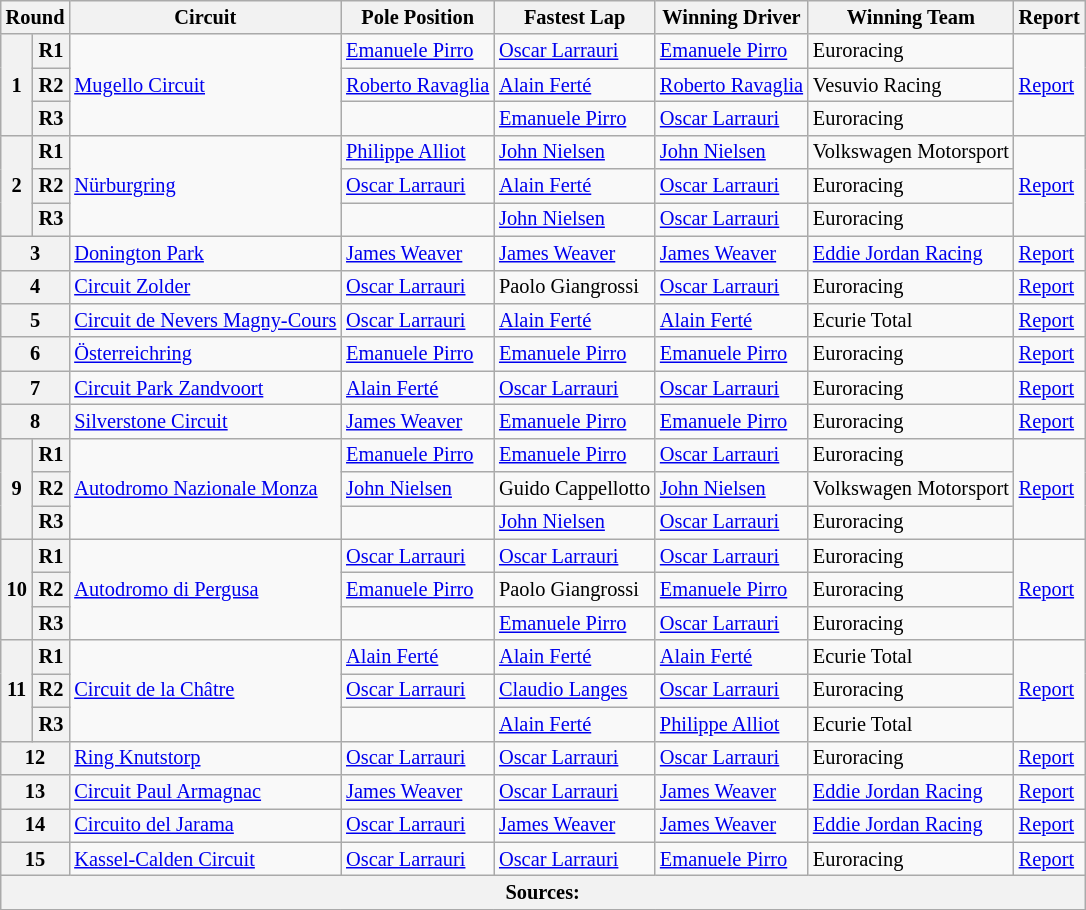<table class="wikitable" style="font-size: 85%;">
<tr>
<th colspan="2">Round</th>
<th>Circuit</th>
<th>Pole Position</th>
<th>Fastest Lap</th>
<th>Winning Driver</th>
<th>Winning Team</th>
<th>Report</th>
</tr>
<tr>
<th rowspan="3">1</th>
<th>R1</th>
<td rowspan="3"> <a href='#'>Mugello Circuit</a></td>
<td> <a href='#'>Emanuele Pirro</a></td>
<td> <a href='#'>Oscar Larrauri</a></td>
<td> <a href='#'>Emanuele Pirro</a></td>
<td>Euroracing</td>
<td rowspan="3"><a href='#'>Report</a></td>
</tr>
<tr>
<th>R2</th>
<td> <a href='#'>Roberto Ravaglia</a></td>
<td> <a href='#'>Alain Ferté</a></td>
<td> <a href='#'>Roberto Ravaglia</a></td>
<td>Vesuvio Racing</td>
</tr>
<tr>
<th>R3</th>
<td></td>
<td> <a href='#'>Emanuele Pirro</a></td>
<td> <a href='#'>Oscar Larrauri</a></td>
<td>Euroracing</td>
</tr>
<tr>
<th rowspan="3">2</th>
<th>R1</th>
<td rowspan="3"> <a href='#'>Nürburgring</a></td>
<td> <a href='#'>Philippe Alliot</a></td>
<td> <a href='#'>John Nielsen</a></td>
<td> <a href='#'>John Nielsen</a></td>
<td>Volkswagen Motorsport</td>
<td rowspan="3"><a href='#'>Report</a></td>
</tr>
<tr>
<th>R2</th>
<td> <a href='#'>Oscar Larrauri</a></td>
<td> <a href='#'>Alain Ferté</a></td>
<td> <a href='#'>Oscar Larrauri</a></td>
<td>Euroracing</td>
</tr>
<tr>
<th>R3</th>
<td></td>
<td> <a href='#'>John Nielsen</a></td>
<td> <a href='#'>Oscar Larrauri</a></td>
<td>Euroracing</td>
</tr>
<tr>
<th colspan="2">3</th>
<td> <a href='#'>Donington Park</a></td>
<td> <a href='#'>James Weaver</a></td>
<td> <a href='#'>James Weaver</a></td>
<td> <a href='#'>James Weaver</a></td>
<td><a href='#'>Eddie Jordan Racing</a></td>
<td><a href='#'>Report</a></td>
</tr>
<tr>
<th colspan="2">4</th>
<td> <a href='#'>Circuit Zolder</a></td>
<td> <a href='#'>Oscar Larrauri</a></td>
<td> Paolo Giangrossi</td>
<td> <a href='#'>Oscar Larrauri</a></td>
<td>Euroracing</td>
<td><a href='#'>Report</a></td>
</tr>
<tr>
<th colspan="2">5</th>
<td> <a href='#'>Circuit de Nevers Magny-Cours</a></td>
<td> <a href='#'>Oscar Larrauri</a></td>
<td> <a href='#'>Alain Ferté</a></td>
<td> <a href='#'>Alain Ferté</a></td>
<td>Ecurie Total</td>
<td><a href='#'>Report</a></td>
</tr>
<tr>
<th colspan="2">6</th>
<td> <a href='#'>Österreichring</a></td>
<td> <a href='#'>Emanuele Pirro</a></td>
<td> <a href='#'>Emanuele Pirro</a></td>
<td> <a href='#'>Emanuele Pirro</a></td>
<td>Euroracing</td>
<td><a href='#'>Report</a></td>
</tr>
<tr>
<th colspan="2">7</th>
<td> <a href='#'>Circuit Park Zandvoort</a></td>
<td> <a href='#'>Alain Ferté</a></td>
<td> <a href='#'>Oscar Larrauri</a></td>
<td> <a href='#'>Oscar Larrauri</a></td>
<td>Euroracing</td>
<td><a href='#'>Report</a></td>
</tr>
<tr>
<th colspan="2">8</th>
<td> <a href='#'>Silverstone Circuit</a></td>
<td> <a href='#'>James Weaver</a></td>
<td> <a href='#'>Emanuele Pirro</a></td>
<td> <a href='#'>Emanuele Pirro</a></td>
<td>Euroracing</td>
<td><a href='#'>Report</a></td>
</tr>
<tr>
<th rowspan="3">9</th>
<th>R1</th>
<td rowspan="3"> <a href='#'>Autodromo Nazionale Monza</a></td>
<td> <a href='#'>Emanuele Pirro</a></td>
<td> <a href='#'>Emanuele Pirro</a></td>
<td> <a href='#'>Oscar Larrauri</a></td>
<td>Euroracing</td>
<td rowspan="3"><a href='#'>Report</a></td>
</tr>
<tr>
<th>R2</th>
<td> <a href='#'>John Nielsen</a></td>
<td> Guido Cappellotto</td>
<td> <a href='#'>John Nielsen</a></td>
<td>Volkswagen Motorsport</td>
</tr>
<tr>
<th>R3</th>
<td></td>
<td> <a href='#'>John Nielsen</a></td>
<td> <a href='#'>Oscar Larrauri</a></td>
<td>Euroracing</td>
</tr>
<tr>
<th rowspan="3">10</th>
<th>R1</th>
<td rowspan="3"> <a href='#'>Autodromo di Pergusa</a></td>
<td> <a href='#'>Oscar Larrauri</a></td>
<td> <a href='#'>Oscar Larrauri</a></td>
<td> <a href='#'>Oscar Larrauri</a></td>
<td>Euroracing</td>
<td rowspan="3"><a href='#'>Report</a></td>
</tr>
<tr>
<th>R2</th>
<td> <a href='#'>Emanuele Pirro</a></td>
<td> Paolo Giangrossi</td>
<td> <a href='#'>Emanuele Pirro</a></td>
<td>Euroracing</td>
</tr>
<tr>
<th>R3</th>
<td></td>
<td> <a href='#'>Emanuele Pirro</a></td>
<td> <a href='#'>Oscar Larrauri</a></td>
<td>Euroracing</td>
</tr>
<tr>
<th rowspan="3">11</th>
<th>R1</th>
<td rowspan="3"> <a href='#'>Circuit de la Châtre</a></td>
<td> <a href='#'>Alain Ferté</a></td>
<td> <a href='#'>Alain Ferté</a></td>
<td> <a href='#'>Alain Ferté</a></td>
<td>Ecurie Total</td>
<td rowspan="3"><a href='#'>Report</a></td>
</tr>
<tr>
<th>R2</th>
<td> <a href='#'>Oscar Larrauri</a></td>
<td> <a href='#'>Claudio Langes</a></td>
<td> <a href='#'>Oscar Larrauri</a></td>
<td>Euroracing</td>
</tr>
<tr>
<th>R3</th>
<td></td>
<td> <a href='#'>Alain Ferté</a></td>
<td> <a href='#'>Philippe Alliot</a></td>
<td>Ecurie Total</td>
</tr>
<tr>
<th colspan="2">12</th>
<td> <a href='#'>Ring Knutstorp</a></td>
<td> <a href='#'>Oscar Larrauri</a></td>
<td> <a href='#'>Oscar Larrauri</a></td>
<td> <a href='#'>Oscar Larrauri</a></td>
<td>Euroracing</td>
<td><a href='#'>Report</a></td>
</tr>
<tr>
<th colspan="2">13</th>
<td> <a href='#'>Circuit Paul Armagnac</a></td>
<td> <a href='#'>James Weaver</a></td>
<td> <a href='#'>Oscar Larrauri</a></td>
<td> <a href='#'>James Weaver</a></td>
<td><a href='#'>Eddie Jordan Racing</a></td>
<td><a href='#'>Report</a></td>
</tr>
<tr>
<th colspan="2">14</th>
<td> <a href='#'>Circuito del Jarama</a></td>
<td> <a href='#'>Oscar Larrauri</a></td>
<td> <a href='#'>James Weaver</a></td>
<td> <a href='#'>James Weaver</a></td>
<td><a href='#'>Eddie Jordan Racing</a></td>
<td><a href='#'>Report</a></td>
</tr>
<tr>
<th colspan="2">15</th>
<td> <a href='#'>Kassel-Calden Circuit</a></td>
<td> <a href='#'>Oscar Larrauri</a></td>
<td> <a href='#'>Oscar Larrauri</a></td>
<td> <a href='#'>Emanuele Pirro</a></td>
<td>Euroracing</td>
<td><a href='#'>Report</a></td>
</tr>
<tr>
<th colspan="9">Sources:</th>
</tr>
<tr>
</tr>
</table>
